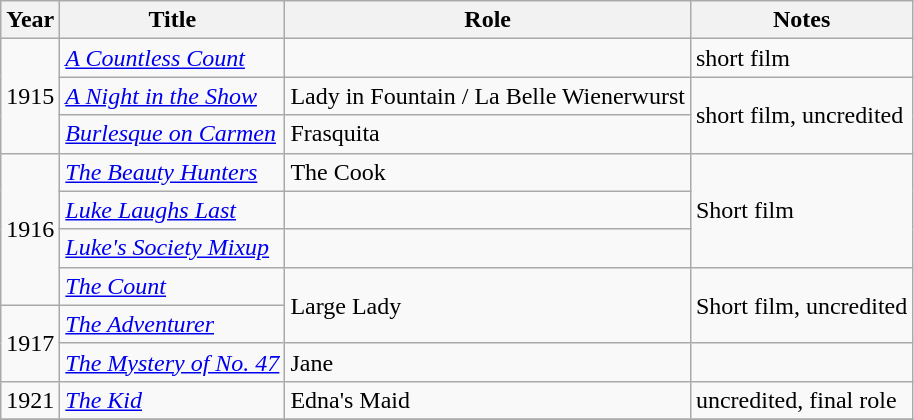<table class="wikitable plainrowheaders sortable" style="margin-right: 0;">
<tr>
<th scope="col">Year</th>
<th scope="col">Title</th>
<th scope="col">Role</th>
<th scope="col" class="unsortable">Notes</th>
</tr>
<tr>
<td rowspan="3">1915</td>
<td><em><a href='#'>A Countless Count</a></em></td>
<td></td>
<td>short film</td>
</tr>
<tr>
<td><em><a href='#'>A Night in the Show</a></em></td>
<td>Lady in Fountain / La Belle Wienerwurst</td>
<td rowspan="2">short film, uncredited</td>
</tr>
<tr>
<td><em><a href='#'>Burlesque on Carmen</a></em></td>
<td>Frasquita</td>
</tr>
<tr>
<td rowspan="4">1916</td>
<td><em><a href='#'>The Beauty Hunters</a></em></td>
<td>The Cook</td>
<td rowspan="3">Short film</td>
</tr>
<tr>
<td><em><a href='#'>Luke Laughs Last</a></em></td>
<td></td>
</tr>
<tr>
<td><em><a href='#'>Luke's Society Mixup</a></em></td>
<td></td>
</tr>
<tr>
<td><em><a href='#'>The Count</a></em></td>
<td rowspan="2">Large Lady</td>
<td rowspan="2">Short film, uncredited</td>
</tr>
<tr>
<td rowspan='2'>1917</td>
<td><em><a href='#'>The Adventurer</a></em></td>
</tr>
<tr>
<td><em><a href='#'>The Mystery of No. 47</a></em></td>
<td>Jane</td>
</tr>
<tr>
<td>1921</td>
<td><em><a href='#'>The Kid</a></em></td>
<td>Edna's Maid</td>
<td>uncredited, final role</td>
</tr>
<tr>
</tr>
</table>
